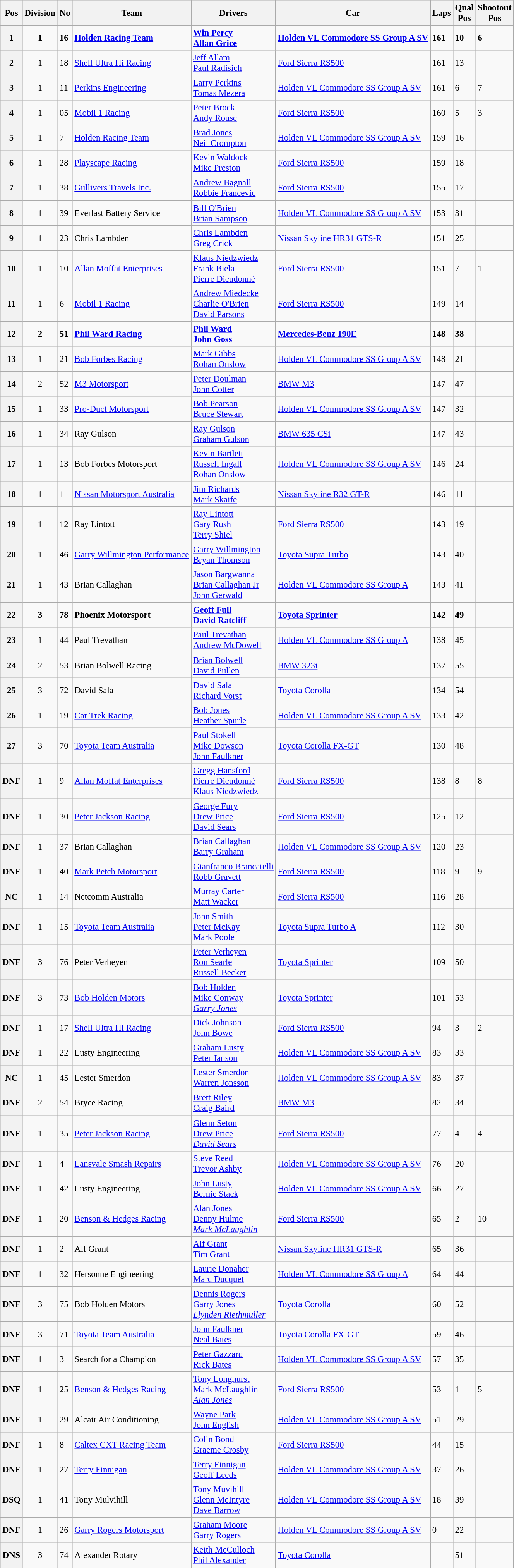<table class="wikitable sortable" style="font-size: 95%;">
<tr>
<th>Pos</th>
<th>Division</th>
<th>No</th>
<th>Team</th>
<th>Drivers</th>
<th>Car</th>
<th>Laps</th>
<th>Qual<br>Pos</th>
<th>Shootout<br>Pos</th>
</tr>
<tr>
</tr>
<tr style="font-weight:bold">
<th>1</th>
<td align="center">1</td>
<td>16</td>
<td><a href='#'>Holden Racing Team</a></td>
<td> <a href='#'>Win Percy</a><br> <a href='#'>Allan Grice</a></td>
<td><a href='#'>Holden VL Commodore SS Group A SV</a></td>
<td>161</td>
<td>10</td>
<td>6</td>
</tr>
<tr>
<th>2</th>
<td align="center">1</td>
<td>18</td>
<td><a href='#'>Shell Ultra Hi Racing</a></td>
<td> <a href='#'>Jeff Allam</a><br> <a href='#'>Paul Radisich</a></td>
<td><a href='#'>Ford Sierra RS500</a></td>
<td>161</td>
<td>13</td>
<td></td>
</tr>
<tr>
<th>3</th>
<td align="center">1</td>
<td>11</td>
<td><a href='#'>Perkins Engineering</a></td>
<td> <a href='#'>Larry Perkins</a><br> <a href='#'>Tomas Mezera</a></td>
<td><a href='#'>Holden VL Commodore SS Group A SV</a></td>
<td>161</td>
<td>6</td>
<td>7</td>
</tr>
<tr>
<th>4</th>
<td align="center">1</td>
<td>05</td>
<td><a href='#'>Mobil 1 Racing</a></td>
<td> <a href='#'>Peter Brock</a><br> <a href='#'>Andy Rouse</a></td>
<td><a href='#'>Ford Sierra RS500</a></td>
<td>160</td>
<td>5</td>
<td>3</td>
</tr>
<tr>
<th>5</th>
<td align="center">1</td>
<td>7</td>
<td><a href='#'>Holden Racing Team</a></td>
<td> <a href='#'>Brad Jones</a><br> <a href='#'>Neil Crompton</a></td>
<td><a href='#'>Holden VL Commodore SS Group A SV</a></td>
<td>159</td>
<td>16</td>
<td></td>
</tr>
<tr>
<th>6</th>
<td align="center">1</td>
<td>28</td>
<td><a href='#'>Playscape Racing</a></td>
<td> <a href='#'>Kevin Waldock</a><br> <a href='#'>Mike Preston</a></td>
<td><a href='#'>Ford Sierra RS500</a></td>
<td>159</td>
<td>18</td>
<td></td>
</tr>
<tr>
<th>7</th>
<td align="center">1</td>
<td>38</td>
<td><a href='#'>Gullivers Travels Inc.</a></td>
<td> <a href='#'>Andrew Bagnall</a><br> <a href='#'>Robbie Francevic</a></td>
<td><a href='#'>Ford Sierra RS500</a></td>
<td>155</td>
<td>17</td>
<td></td>
</tr>
<tr>
<th>8</th>
<td align="center">1</td>
<td>39</td>
<td>Everlast Battery Service</td>
<td> <a href='#'>Bill O'Brien</a><br> <a href='#'>Brian Sampson</a></td>
<td><a href='#'>Holden VL Commodore SS Group A SV</a></td>
<td>153</td>
<td>31</td>
<td></td>
</tr>
<tr>
<th>9</th>
<td align="center">1</td>
<td>23</td>
<td>Chris Lambden</td>
<td> <a href='#'>Chris Lambden</a><br> <a href='#'>Greg Crick</a></td>
<td><a href='#'>Nissan Skyline HR31 GTS-R</a></td>
<td>151</td>
<td>25</td>
<td></td>
</tr>
<tr>
<th>10</th>
<td align="center">1</td>
<td>10</td>
<td><a href='#'>Allan Moffat Enterprises</a></td>
<td> <a href='#'>Klaus Niedzwiedz</a><br> <a href='#'>Frank Biela</a><br> <a href='#'>Pierre Dieudonné</a></td>
<td><a href='#'>Ford Sierra RS500</a></td>
<td>151</td>
<td>7</td>
<td>1</td>
</tr>
<tr>
<th>11</th>
<td align="center">1</td>
<td>6</td>
<td><a href='#'>Mobil 1 Racing</a></td>
<td> <a href='#'>Andrew Miedecke</a><br> <a href='#'>Charlie O'Brien</a><br> <a href='#'>David Parsons</a></td>
<td><a href='#'>Ford Sierra RS500</a></td>
<td>149</td>
<td>14</td>
<td></td>
</tr>
<tr style="font-weight:bold">
<th>12</th>
<td align="center">2</td>
<td>51</td>
<td><a href='#'>Phil Ward Racing</a></td>
<td> <a href='#'>Phil Ward</a><br> <a href='#'>John Goss</a></td>
<td><a href='#'>Mercedes-Benz 190E</a></td>
<td>148</td>
<td>38</td>
<td></td>
</tr>
<tr>
<th>13</th>
<td align="center">1</td>
<td>21</td>
<td><a href='#'>Bob Forbes Racing</a></td>
<td> <a href='#'>Mark Gibbs</a><br> <a href='#'>Rohan Onslow</a></td>
<td><a href='#'>Holden VL Commodore SS Group A SV</a></td>
<td>148</td>
<td>21</td>
<td></td>
</tr>
<tr>
<th>14</th>
<td align="center">2</td>
<td>52</td>
<td><a href='#'>M3 Motorsport</a></td>
<td> <a href='#'>Peter Doulman</a><br> <a href='#'>John Cotter</a></td>
<td><a href='#'>BMW M3</a></td>
<td>147</td>
<td>47</td>
<td></td>
</tr>
<tr>
<th>15</th>
<td align="center">1</td>
<td>33</td>
<td><a href='#'>Pro-Duct Motorsport</a></td>
<td> <a href='#'>Bob Pearson</a><br> <a href='#'>Bruce Stewart</a></td>
<td><a href='#'>Holden VL Commodore SS Group A SV</a></td>
<td>147</td>
<td>32</td>
<td></td>
</tr>
<tr>
<th>16</th>
<td align="center">1</td>
<td>34</td>
<td>Ray Gulson</td>
<td> <a href='#'>Ray Gulson</a><br> <a href='#'>Graham Gulson</a></td>
<td><a href='#'>BMW 635 CSi</a></td>
<td>147</td>
<td>43</td>
<td></td>
</tr>
<tr>
<th>17</th>
<td align="center">1</td>
<td>13</td>
<td>Bob Forbes Motorsport</td>
<td> <a href='#'>Kevin Bartlett</a><br> <a href='#'>Russell Ingall</a><br> <a href='#'>Rohan Onslow</a></td>
<td><a href='#'>Holden VL Commodore SS Group A SV</a></td>
<td>146</td>
<td>24</td>
<td></td>
</tr>
<tr>
<th>18</th>
<td align="center">1</td>
<td>1</td>
<td><a href='#'>Nissan Motorsport Australia</a></td>
<td> <a href='#'>Jim Richards</a><br> <a href='#'>Mark Skaife</a></td>
<td><a href='#'>Nissan Skyline R32 GT-R</a></td>
<td>146</td>
<td>11</td>
<td></td>
</tr>
<tr>
<th>19</th>
<td align="center">1</td>
<td>12</td>
<td>Ray Lintott</td>
<td> <a href='#'>Ray Lintott</a><br> <a href='#'>Gary Rush</a><br> <a href='#'>Terry Shiel</a></td>
<td><a href='#'>Ford Sierra RS500</a></td>
<td>143</td>
<td>19</td>
<td></td>
</tr>
<tr>
<th>20</th>
<td align="center">1</td>
<td>46</td>
<td><a href='#'>Garry Willmington Performance</a></td>
<td> <a href='#'>Garry Willmington</a><br> <a href='#'>Bryan Thomson</a></td>
<td><a href='#'>Toyota Supra Turbo</a></td>
<td>143</td>
<td>40</td>
<td></td>
</tr>
<tr>
<th>21</th>
<td align="center">1</td>
<td>43</td>
<td>Brian Callaghan</td>
<td> <a href='#'>Jason Bargwanna</a><br> <a href='#'>Brian Callaghan Jr</a><br> <a href='#'>John Gerwald</a></td>
<td><a href='#'>Holden VL Commodore SS Group A</a></td>
<td>143</td>
<td>41</td>
<td></td>
</tr>
<tr style="font-weight:bold">
<th>22</th>
<td align="center">3</td>
<td>78</td>
<td>Phoenix Motorsport</td>
<td> <a href='#'>Geoff Full</a><br> <a href='#'>David Ratcliff</a></td>
<td><a href='#'>Toyota Sprinter</a></td>
<td>142</td>
<td>49</td>
<td></td>
</tr>
<tr>
<th>23</th>
<td align="center">1</td>
<td>44</td>
<td>Paul Trevathan</td>
<td> <a href='#'>Paul Trevathan</a><br> <a href='#'>Andrew McDowell</a></td>
<td><a href='#'>Holden VL Commodore SS Group A</a></td>
<td>138</td>
<td>45</td>
<td></td>
</tr>
<tr>
<th>24</th>
<td align="center">2</td>
<td>53</td>
<td>Brian Bolwell Racing</td>
<td> <a href='#'>Brian Bolwell</a><br> <a href='#'>David Pullen</a></td>
<td><a href='#'>BMW 323i</a></td>
<td>137</td>
<td>55</td>
<td></td>
</tr>
<tr>
<th>25</th>
<td align="center">3</td>
<td>72</td>
<td>David Sala</td>
<td> <a href='#'>David Sala</a><br> <a href='#'>Richard Vorst</a></td>
<td><a href='#'>Toyota Corolla</a></td>
<td>134</td>
<td>54</td>
<td></td>
</tr>
<tr>
<th>26</th>
<td align="center">1</td>
<td>19</td>
<td><a href='#'>Car Trek Racing</a></td>
<td> <a href='#'>Bob Jones</a><br> <a href='#'>Heather Spurle</a></td>
<td><a href='#'>Holden VL Commodore SS Group A SV</a></td>
<td>133</td>
<td>42</td>
<td></td>
</tr>
<tr>
<th>27</th>
<td align="center">3</td>
<td>70</td>
<td><a href='#'>Toyota Team Australia</a></td>
<td> <a href='#'>Paul Stokell</a><br> <a href='#'>Mike Dowson</a><br> <a href='#'>John Faulkner</a></td>
<td><a href='#'>Toyota Corolla FX-GT</a></td>
<td>130</td>
<td>48</td>
<td></td>
</tr>
<tr>
<th>DNF</th>
<td align="center">1</td>
<td>9</td>
<td><a href='#'>Allan Moffat Enterprises</a></td>
<td> <a href='#'>Gregg Hansford</a><br> <a href='#'>Pierre Dieudonné</a><br> <a href='#'>Klaus Niedzwiedz</a></td>
<td><a href='#'>Ford Sierra RS500</a></td>
<td>138</td>
<td>8</td>
<td>8</td>
</tr>
<tr>
<th>DNF</th>
<td align="center">1</td>
<td>30</td>
<td><a href='#'>Peter Jackson Racing</a></td>
<td> <a href='#'>George Fury</a><br> <a href='#'>Drew Price</a><br> <a href='#'>David Sears</a></td>
<td><a href='#'>Ford Sierra RS500</a></td>
<td>125</td>
<td>12</td>
<td></td>
</tr>
<tr>
<th>DNF</th>
<td align="center">1</td>
<td>37</td>
<td>Brian Callaghan</td>
<td> <a href='#'>Brian Callaghan</a><br> <a href='#'>Barry Graham</a></td>
<td><a href='#'>Holden VL Commodore SS Group A SV</a></td>
<td>120</td>
<td>23</td>
<td></td>
</tr>
<tr>
<th>DNF</th>
<td align="center">1</td>
<td>40</td>
<td><a href='#'>Mark Petch Motorsport</a></td>
<td> <a href='#'>Gianfranco Brancatelli</a><br> <a href='#'>Robb Gravett</a></td>
<td><a href='#'>Ford Sierra RS500</a></td>
<td>118</td>
<td>9</td>
<td>9</td>
</tr>
<tr>
<th>NC</th>
<td align="center">1</td>
<td>14</td>
<td>Netcomm Australia</td>
<td> <a href='#'>Murray Carter</a><br> <a href='#'>Matt Wacker</a></td>
<td><a href='#'>Ford Sierra RS500</a></td>
<td>116</td>
<td>28</td>
<td></td>
</tr>
<tr>
<th>DNF</th>
<td align="center">1</td>
<td>15</td>
<td><a href='#'>Toyota Team Australia</a></td>
<td> <a href='#'>John Smith</a><br> <a href='#'>Peter McKay</a><br> <a href='#'>Mark Poole</a></td>
<td><a href='#'>Toyota Supra Turbo A</a></td>
<td>112</td>
<td>30</td>
<td></td>
</tr>
<tr>
<th>DNF</th>
<td align="center">3</td>
<td>76</td>
<td>Peter Verheyen</td>
<td> <a href='#'>Peter Verheyen</a><br> <a href='#'>Ron Searle</a><br> <a href='#'>Russell Becker</a></td>
<td><a href='#'>Toyota Sprinter</a></td>
<td>109</td>
<td>50</td>
<td></td>
</tr>
<tr>
<th>DNF</th>
<td align="center">3</td>
<td>73</td>
<td><a href='#'>Bob Holden Motors</a></td>
<td> <a href='#'>Bob Holden</a><br> <a href='#'>Mike Conway</a><br> <em><a href='#'>Garry Jones</a></em></td>
<td><a href='#'>Toyota Sprinter</a></td>
<td>101</td>
<td>53</td>
<td></td>
</tr>
<tr>
<th>DNF</th>
<td align="center">1</td>
<td>17</td>
<td><a href='#'>Shell Ultra Hi Racing</a></td>
<td> <a href='#'>Dick Johnson</a><br> <a href='#'>John Bowe</a></td>
<td><a href='#'>Ford Sierra RS500</a></td>
<td>94</td>
<td>3</td>
<td>2</td>
</tr>
<tr>
<th>DNF</th>
<td align="center">1</td>
<td>22</td>
<td>Lusty Engineering</td>
<td> <a href='#'>Graham Lusty</a><br> <a href='#'>Peter Janson</a></td>
<td><a href='#'>Holden VL Commodore SS Group A SV</a></td>
<td>83</td>
<td>33</td>
<td></td>
</tr>
<tr>
<th>NC</th>
<td align="center">1</td>
<td>45</td>
<td>Lester Smerdon</td>
<td> <a href='#'>Lester Smerdon</a><br> <a href='#'>Warren Jonsson</a></td>
<td><a href='#'>Holden VL Commodore SS Group A SV</a></td>
<td>83</td>
<td>37</td>
<td></td>
</tr>
<tr>
<th>DNF</th>
<td align="center">2</td>
<td>54</td>
<td>Bryce Racing</td>
<td> <a href='#'>Brett Riley</a><br> <a href='#'>Craig Baird</a></td>
<td><a href='#'>BMW M3</a></td>
<td>82</td>
<td>34</td>
<td></td>
</tr>
<tr>
<th>DNF</th>
<td align="center">1</td>
<td>35</td>
<td><a href='#'>Peter Jackson Racing</a></td>
<td> <a href='#'>Glenn Seton</a><br> <a href='#'>Drew Price</a><br> <em><a href='#'>David Sears</a></em></td>
<td><a href='#'>Ford Sierra RS500</a></td>
<td>77</td>
<td>4</td>
<td>4</td>
</tr>
<tr>
<th>DNF</th>
<td align="center">1</td>
<td>4</td>
<td><a href='#'>Lansvale Smash Repairs</a></td>
<td> <a href='#'>Steve Reed</a><br> <a href='#'>Trevor Ashby</a></td>
<td><a href='#'>Holden VL Commodore SS Group A SV</a></td>
<td>76</td>
<td>20</td>
<td></td>
</tr>
<tr>
<th>DNF</th>
<td align="center">1</td>
<td>42</td>
<td>Lusty Engineering</td>
<td> <a href='#'>John Lusty</a><br> <a href='#'>Bernie Stack</a></td>
<td><a href='#'>Holden VL Commodore SS Group A SV</a></td>
<td>66</td>
<td>27</td>
<td></td>
</tr>
<tr>
<th>DNF</th>
<td align="center">1</td>
<td>20</td>
<td><a href='#'>Benson & Hedges Racing</a></td>
<td> <a href='#'>Alan Jones</a><br> <a href='#'>Denny Hulme</a><br> <em><a href='#'>Mark McLaughlin</a></em></td>
<td><a href='#'>Ford Sierra RS500</a></td>
<td>65</td>
<td>2</td>
<td>10</td>
</tr>
<tr>
<th>DNF</th>
<td align="center">1</td>
<td>2</td>
<td>Alf Grant</td>
<td> <a href='#'>Alf Grant</a><br> <a href='#'>Tim Grant</a></td>
<td><a href='#'>Nissan Skyline HR31 GTS-R</a></td>
<td>65</td>
<td>36</td>
<td></td>
</tr>
<tr>
<th>DNF</th>
<td align="center">1</td>
<td>32</td>
<td>Hersonne Engineering</td>
<td> <a href='#'>Laurie Donaher</a><br> <a href='#'>Marc Ducquet</a></td>
<td><a href='#'>Holden VL Commodore SS Group A</a></td>
<td>64</td>
<td>44</td>
<td></td>
</tr>
<tr>
<th>DNF</th>
<td align="center">3</td>
<td>75</td>
<td>Bob Holden Motors</td>
<td> <a href='#'>Dennis Rogers</a><br> <a href='#'>Garry Jones</a><br> <em><a href='#'>Llynden Riethmuller</a></em></td>
<td><a href='#'>Toyota Corolla</a></td>
<td>60</td>
<td>52</td>
<td></td>
</tr>
<tr>
<th>DNF</th>
<td align="center">3</td>
<td>71</td>
<td><a href='#'>Toyota Team Australia</a></td>
<td> <a href='#'>John Faulkner</a><br> <a href='#'>Neal Bates</a></td>
<td><a href='#'>Toyota Corolla FX-GT</a></td>
<td>59</td>
<td>46</td>
<td></td>
</tr>
<tr>
<th>DNF</th>
<td align="center">1</td>
<td>3</td>
<td>Search for a Champion</td>
<td> <a href='#'>Peter Gazzard</a><br> <a href='#'>Rick Bates</a></td>
<td><a href='#'>Holden VL Commodore SS Group A SV</a></td>
<td>57</td>
<td>35</td>
<td></td>
</tr>
<tr>
<th>DNF</th>
<td align="center">1</td>
<td>25</td>
<td><a href='#'>Benson & Hedges Racing</a></td>
<td> <a href='#'>Tony Longhurst</a><br> <a href='#'>Mark McLaughlin</a><br> <em><a href='#'>Alan Jones</a></em></td>
<td><a href='#'>Ford Sierra RS500</a></td>
<td>53</td>
<td>1</td>
<td>5</td>
</tr>
<tr>
<th>DNF</th>
<td align="center">1</td>
<td>29</td>
<td>Alcair Air Conditioning</td>
<td> <a href='#'>Wayne Park</a><br> <a href='#'>John English</a></td>
<td><a href='#'>Holden VL Commodore SS Group A SV</a></td>
<td>51</td>
<td>29</td>
<td></td>
</tr>
<tr>
<th>DNF</th>
<td align="center">1</td>
<td>8</td>
<td><a href='#'>Caltex CXT Racing Team</a></td>
<td> <a href='#'>Colin Bond</a><br> <a href='#'>Graeme Crosby</a></td>
<td><a href='#'>Ford Sierra RS500</a></td>
<td>44</td>
<td>15</td>
<td></td>
</tr>
<tr>
<th>DNF</th>
<td align="center">1</td>
<td>27</td>
<td><a href='#'>Terry Finnigan</a></td>
<td> <a href='#'>Terry Finnigan</a><br> <a href='#'>Geoff Leeds</a></td>
<td><a href='#'>Holden VL Commodore SS Group A SV</a></td>
<td>37</td>
<td>26</td>
<td></td>
</tr>
<tr>
<th>DSQ</th>
<td align="center">1</td>
<td>41</td>
<td>Tony Mulvihill</td>
<td> <a href='#'>Tony Muvihill</a><br> <a href='#'>Glenn McIntyre</a><br> <a href='#'>Dave Barrow</a></td>
<td><a href='#'>Holden VL Commodore SS Group A SV</a></td>
<td>18</td>
<td>39</td>
<td></td>
</tr>
<tr>
<th>DNF</th>
<td align="center">1</td>
<td>26</td>
<td><a href='#'>Garry Rogers Motorsport</a></td>
<td> <a href='#'>Graham Moore</a><br> <a href='#'>Garry Rogers</a></td>
<td><a href='#'>Holden VL Commodore SS Group A SV</a></td>
<td>0</td>
<td>22</td>
<td></td>
</tr>
<tr>
<th>DNS</th>
<td align="center">3</td>
<td>74</td>
<td>Alexander Rotary</td>
<td> <a href='#'>Keith McCulloch</a><br> <a href='#'>Phil Alexander</a></td>
<td><a href='#'>Toyota Corolla</a></td>
<td></td>
<td>51</td>
<td></td>
</tr>
</table>
